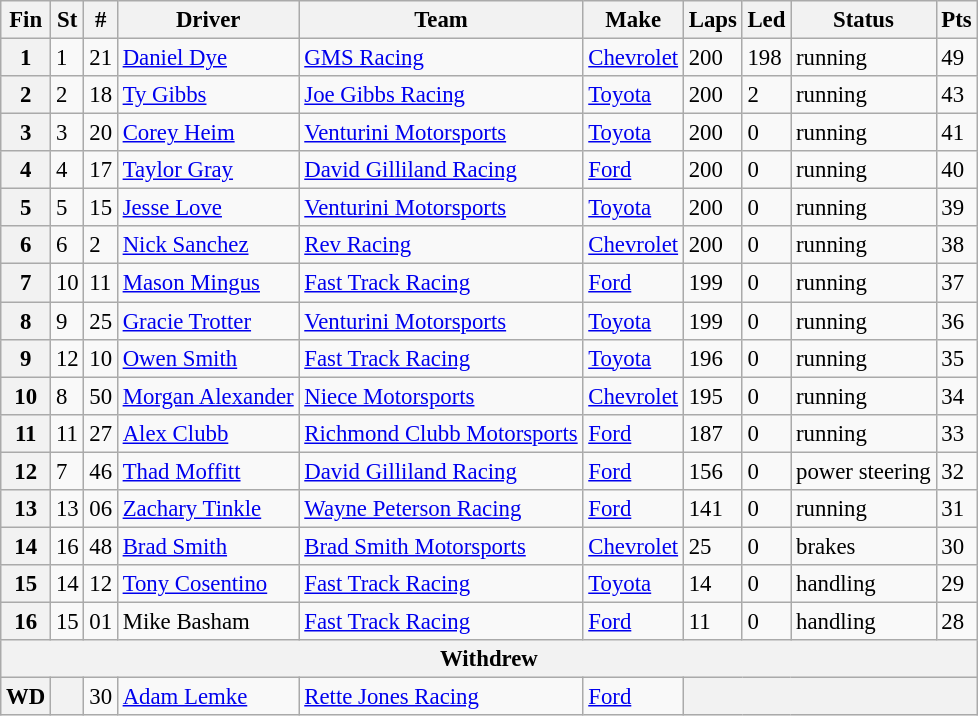<table class="wikitable sortable" style="font-size:95%">
<tr>
<th>Fin</th>
<th>St</th>
<th>#</th>
<th>Driver</th>
<th>Team</th>
<th>Make</th>
<th>Laps</th>
<th>Led</th>
<th>Status</th>
<th>Pts</th>
</tr>
<tr>
<th>1</th>
<td>1</td>
<td>21</td>
<td><a href='#'>Daniel Dye</a></td>
<td><a href='#'>GMS Racing</a></td>
<td><a href='#'>Chevrolet</a></td>
<td>200</td>
<td>198</td>
<td>running</td>
<td>49</td>
</tr>
<tr>
<th>2</th>
<td>2</td>
<td>18</td>
<td><a href='#'>Ty Gibbs</a></td>
<td><a href='#'>Joe Gibbs Racing</a></td>
<td><a href='#'>Toyota</a></td>
<td>200</td>
<td>2</td>
<td>running</td>
<td>43</td>
</tr>
<tr>
<th>3</th>
<td>3</td>
<td>20</td>
<td><a href='#'>Corey Heim</a></td>
<td><a href='#'>Venturini Motorsports</a></td>
<td><a href='#'>Toyota</a></td>
<td>200</td>
<td>0</td>
<td>running</td>
<td>41</td>
</tr>
<tr>
<th>4</th>
<td>4</td>
<td>17</td>
<td><a href='#'>Taylor Gray</a></td>
<td><a href='#'>David Gilliland Racing</a></td>
<td><a href='#'>Ford</a></td>
<td>200</td>
<td>0</td>
<td>running</td>
<td>40</td>
</tr>
<tr>
<th>5</th>
<td>5</td>
<td>15</td>
<td><a href='#'>Jesse Love</a></td>
<td><a href='#'>Venturini Motorsports</a></td>
<td><a href='#'>Toyota</a></td>
<td>200</td>
<td>0</td>
<td>running</td>
<td>39</td>
</tr>
<tr>
<th>6</th>
<td>6</td>
<td>2</td>
<td><a href='#'>Nick Sanchez</a></td>
<td><a href='#'>Rev Racing</a></td>
<td><a href='#'>Chevrolet</a></td>
<td>200</td>
<td>0</td>
<td>running</td>
<td>38</td>
</tr>
<tr>
<th>7</th>
<td>10</td>
<td>11</td>
<td><a href='#'>Mason Mingus</a></td>
<td><a href='#'>Fast Track Racing</a></td>
<td><a href='#'>Ford</a></td>
<td>199</td>
<td>0</td>
<td>running</td>
<td>37</td>
</tr>
<tr>
<th>8</th>
<td>9</td>
<td>25</td>
<td><a href='#'>Gracie Trotter</a></td>
<td><a href='#'>Venturini Motorsports</a></td>
<td><a href='#'>Toyota</a></td>
<td>199</td>
<td>0</td>
<td>running</td>
<td>36</td>
</tr>
<tr>
<th>9</th>
<td>12</td>
<td>10</td>
<td><a href='#'>Owen Smith</a></td>
<td><a href='#'>Fast Track Racing</a></td>
<td><a href='#'>Toyota</a></td>
<td>196</td>
<td>0</td>
<td>running</td>
<td>35</td>
</tr>
<tr>
<th>10</th>
<td>8</td>
<td>50</td>
<td><a href='#'>Morgan Alexander</a></td>
<td><a href='#'>Niece Motorsports</a></td>
<td><a href='#'>Chevrolet</a></td>
<td>195</td>
<td>0</td>
<td>running</td>
<td>34</td>
</tr>
<tr>
<th>11</th>
<td>11</td>
<td>27</td>
<td><a href='#'>Alex Clubb</a></td>
<td><a href='#'>Richmond Clubb Motorsports</a></td>
<td><a href='#'>Ford</a></td>
<td>187</td>
<td>0</td>
<td>running</td>
<td>33</td>
</tr>
<tr>
<th>12</th>
<td>7</td>
<td>46</td>
<td><a href='#'>Thad Moffitt</a></td>
<td><a href='#'>David Gilliland Racing</a></td>
<td><a href='#'>Ford</a></td>
<td>156</td>
<td>0</td>
<td>power steering</td>
<td>32</td>
</tr>
<tr>
<th>13</th>
<td>13</td>
<td>06</td>
<td><a href='#'>Zachary Tinkle</a></td>
<td><a href='#'>Wayne Peterson Racing</a></td>
<td><a href='#'>Ford</a></td>
<td>141</td>
<td>0</td>
<td>running</td>
<td>31</td>
</tr>
<tr>
<th>14</th>
<td>16</td>
<td>48</td>
<td><a href='#'>Brad Smith</a></td>
<td><a href='#'>Brad Smith Motorsports</a></td>
<td><a href='#'>Chevrolet</a></td>
<td>25</td>
<td>0</td>
<td>brakes</td>
<td>30</td>
</tr>
<tr>
<th>15</th>
<td>14</td>
<td>12</td>
<td><a href='#'>Tony Cosentino</a></td>
<td><a href='#'>Fast Track Racing</a></td>
<td><a href='#'>Toyota</a></td>
<td>14</td>
<td>0</td>
<td>handling</td>
<td>29</td>
</tr>
<tr>
<th>16</th>
<td>15</td>
<td>01</td>
<td>Mike Basham</td>
<td><a href='#'>Fast Track Racing</a></td>
<td><a href='#'>Ford</a></td>
<td>11</td>
<td>0</td>
<td>handling</td>
<td>28</td>
</tr>
<tr>
<th colspan="10">Withdrew</th>
</tr>
<tr>
<th>WD</th>
<th></th>
<td>30</td>
<td><a href='#'>Adam Lemke</a></td>
<td><a href='#'>Rette Jones Racing</a></td>
<td><a href='#'>Ford</a></td>
<th colspan="4"></th>
</tr>
</table>
